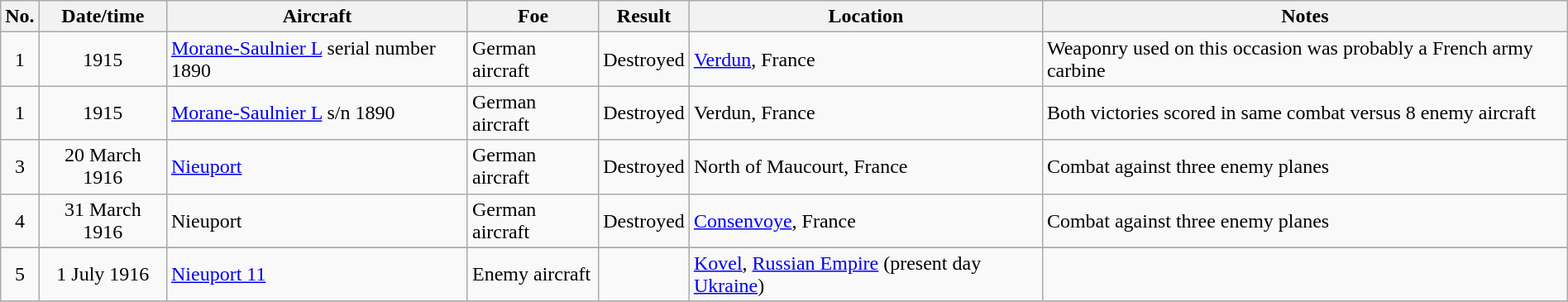<table class="wikitable" border="1" style="margin: 1em auto 1em auto">
<tr>
<th>No.</th>
<th>Date/time</th>
<th>Aircraft</th>
<th>Foe</th>
<th>Result</th>
<th>Location</th>
<th>Notes</th>
</tr>
<tr>
<td align="center">1</td>
<td align="center">1915</td>
<td><a href='#'>Morane-Saulnier L</a> serial number 1890</td>
<td>German aircraft</td>
<td>Destroyed</td>
<td><a href='#'>Verdun</a>, France</td>
<td>Weaponry used on this occasion was probably a French army carbine</td>
</tr>
<tr>
<td align="center">1</td>
<td align="center">1915</td>
<td><a href='#'>Morane-Saulnier L</a> s/n 1890</td>
<td>German aircraft</td>
<td>Destroyed</td>
<td>Verdun, France</td>
<td>Both victories scored in same combat versus 8 enemy aircraft</td>
</tr>
<tr>
<td align="center">3</td>
<td align="center">20 March 1916</td>
<td><a href='#'>Nieuport</a></td>
<td>German aircraft</td>
<td>Destroyed</td>
<td>North of Maucourt, France</td>
<td>Combat against three enemy planes</td>
</tr>
<tr>
<td align="center">4</td>
<td align="center">31 March 1916</td>
<td>Nieuport</td>
<td>German aircraft</td>
<td>Destroyed</td>
<td><a href='#'>Consenvoye</a>, France</td>
<td>Combat against three enemy planes</td>
</tr>
<tr>
</tr>
<tr>
<td align="center">5</td>
<td align="center">1 July 1916</td>
<td><a href='#'>Nieuport 11</a></td>
<td>Enemy aircraft</td>
<td></td>
<td><a href='#'>Kovel</a>, <a href='#'>Russian Empire</a> (present day <a href='#'>Ukraine</a>)</td>
<td></td>
</tr>
<tr>
</tr>
</table>
